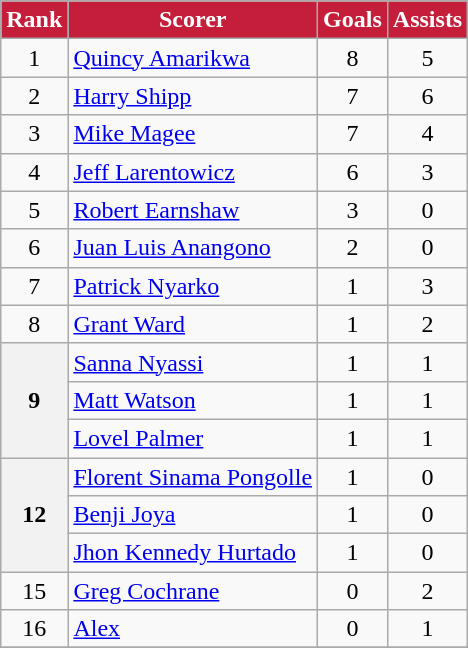<table class="wikitable" style="text-align:center">
<tr>
<th style="background:#C41E3A; color:white; text-align:center;">Rank</th>
<th style="background:#C41E3A; color:white; text-align:center;">Scorer</th>
<th style="background:#C41E3A; color:white; text-align:center;">Goals</th>
<th style="background:#C41E3A; color:white; text-align:center;">Assists</th>
</tr>
<tr>
<td>1</td>
<td align=left> <a href='#'>Quincy Amarikwa</a></td>
<td>8</td>
<td>5</td>
</tr>
<tr>
<td>2</td>
<td align=left> <a href='#'>Harry Shipp</a></td>
<td>7</td>
<td>6</td>
</tr>
<tr>
<td>3</td>
<td align=left> <a href='#'>Mike Magee</a></td>
<td>7</td>
<td>4</td>
</tr>
<tr>
<td>4</td>
<td align=left> <a href='#'>Jeff Larentowicz</a></td>
<td>6</td>
<td>3</td>
</tr>
<tr>
<td>5</td>
<td align=left> <a href='#'>Robert Earnshaw</a></td>
<td>3</td>
<td>0</td>
</tr>
<tr>
<td>6</td>
<td align=left> <a href='#'>Juan Luis Anangono</a></td>
<td>2</td>
<td>0</td>
</tr>
<tr>
<td>7</td>
<td align=left> <a href='#'>Patrick Nyarko</a></td>
<td>1</td>
<td>3</td>
</tr>
<tr>
<td>8</td>
<td align=left> <a href='#'>Grant Ward</a></td>
<td>1</td>
<td>2</td>
</tr>
<tr>
<th rowspan=3>9</th>
<td align=left> <a href='#'>Sanna Nyassi</a></td>
<td>1</td>
<td>1</td>
</tr>
<tr>
<td align=left> <a href='#'>Matt Watson</a></td>
<td>1</td>
<td>1</td>
</tr>
<tr>
<td align=left> <a href='#'>Lovel Palmer</a></td>
<td>1</td>
<td>1</td>
</tr>
<tr>
<th rowspan=3>12</th>
<td align=left> <a href='#'>Florent Sinama Pongolle</a></td>
<td>1</td>
<td>0</td>
</tr>
<tr>
<td align=left> <a href='#'>Benji Joya</a></td>
<td>1</td>
<td>0</td>
</tr>
<tr>
<td align=left> <a href='#'>Jhon Kennedy Hurtado</a></td>
<td>1</td>
<td>0</td>
</tr>
<tr>
<td>15</td>
<td align=left> <a href='#'>Greg Cochrane</a></td>
<td>0</td>
<td>2</td>
</tr>
<tr>
<td>16</td>
<td align=left> <a href='#'>Alex</a></td>
<td>0</td>
<td>1</td>
</tr>
<tr>
</tr>
</table>
